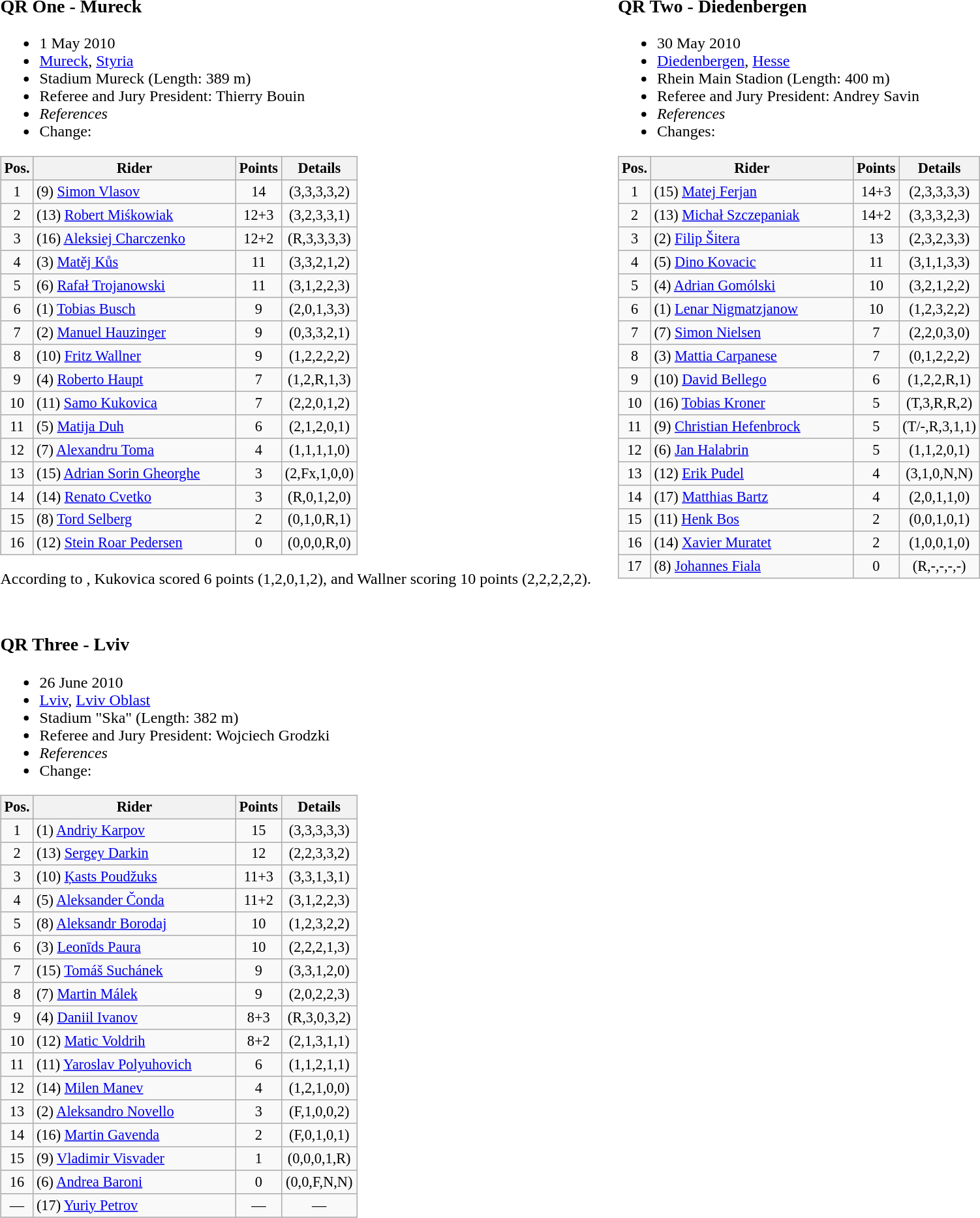<table style="width:100%;">
<tr>
<td width=50% valign=top><br><h3>QR One - Mureck</h3><ul><li>1 May 2010</li><li> <a href='#'>Mureck</a>, <a href='#'>Styria</a></li><li>Stadium Mureck (Length: 389 m)</li><li>Referee and Jury President:  Thierry Bouin</li><li><em>References</em> </li><li>Change:</li></ul><table class=wikitable style="font-size:93%;">
<tr>
<th width=25px>Pos.</th>
<th style="width:200px;">Rider</th>
<th width=40px>Points</th>
<th width=70px>Details</th>
</tr>
<tr align=center >
<td>1</td>
<td align=left> (9) <a href='#'>Simon Vlasov</a></td>
<td>14</td>
<td>(3,3,3,3,2)</td>
</tr>
<tr align=center >
<td>2</td>
<td align=left> (13) <a href='#'>Robert Miśkowiak</a></td>
<td>12+3</td>
<td>(3,2,3,3,1)</td>
</tr>
<tr align=center >
<td>3</td>
<td align=left> (16) <a href='#'>Aleksiej Charczenko</a></td>
<td>12+2</td>
<td>(R,3,3,3,3)</td>
</tr>
<tr align=center >
<td>4</td>
<td align=left> (3) <a href='#'>Matěj Kůs</a></td>
<td>11</td>
<td>(3,3,2,1,2)</td>
</tr>
<tr align=center >
<td>5</td>
<td align=left> (6) <a href='#'>Rafał Trojanowski</a></td>
<td>11</td>
<td>(3,1,2,2,3)</td>
</tr>
<tr align=center >
<td>6</td>
<td align=left> (1) <a href='#'>Tobias Busch</a></td>
<td>9</td>
<td>(2,0,1,3,3)</td>
</tr>
<tr align=center >
<td>7</td>
<td align=left> (2) <a href='#'>Manuel Hauzinger</a></td>
<td>9</td>
<td>(0,3,3,2,1)</td>
</tr>
<tr align=center>
<td>8</td>
<td align=left> (10) <a href='#'>Fritz Wallner</a></td>
<td>9</td>
<td>(1,2,2,2,2)</td>
</tr>
<tr align=center>
<td>9</td>
<td align=left> (4) <a href='#'>Roberto Haupt</a></td>
<td>7</td>
<td>(1,2,R,1,3)</td>
</tr>
<tr align=center >
<td>10</td>
<td align=left> (11) <a href='#'>Samo Kukovica</a></td>
<td>7</td>
<td>(2,2,0,1,2)</td>
</tr>
<tr align=center>
<td>11</td>
<td align=left > (5) <a href='#'>Matija Duh</a></td>
<td>6</td>
<td>(2,1,2,0,1)</td>
</tr>
<tr align=center>
<td>12</td>
<td align=left > (7) <a href='#'>Alexandru Toma</a></td>
<td>4</td>
<td>(1,1,1,1,0)</td>
</tr>
<tr align=center>
<td>13</td>
<td align=left> (15) <a href='#'>Adrian Sorin Gheorghe</a></td>
<td>3</td>
<td>(2,Fx,1,0,0)</td>
</tr>
<tr align=center>
<td>14</td>
<td align=left> (14) <a href='#'>Renato Cvetko</a></td>
<td>3</td>
<td>(R,0,1,2,0)</td>
</tr>
<tr align=center>
<td>15</td>
<td align=left> (8) <a href='#'>Tord Selberg</a></td>
<td>2</td>
<td>(0,1,0,R,1)</td>
</tr>
<tr align=center>
<td>16</td>
<td align=left> (12) <a href='#'>Stein Roar Pedersen</a></td>
<td>0</td>
<td>(0,0,0,R,0)</td>
</tr>
</table>
According to , Kukovica scored 6 points (1,2,0,1,2), and Wallner scoring 10 points (2,2,2,2,2).</td>
<td width=50% valign=top><br><h3>QR Two - Diedenbergen</h3><ul><li>30 May 2010</li><li> <a href='#'>Diedenbergen</a>, <a href='#'>Hesse</a></li><li>Rhein Main Stadion (Length: 400 m)</li><li>Referee and Jury President:  Andrey Savin</li><li><em>References</em> </li><li>Changes:</li></ul><table class=wikitable style="font-size:93%;">
<tr>
<th width=25px>Pos.</th>
<th style="width:200px;">Rider</th>
<th width=40px>Points</th>
<th width=70px>Details</th>
</tr>
<tr align=center>
<td>1</td>
<td align=left> (15) <a href='#'>Matej Ferjan</a></td>
<td>14+3</td>
<td>(2,3,3,3,3)</td>
</tr>
<tr align=center>
<td>2</td>
<td align=left> (13) <a href='#'>Michał Szczepaniak</a></td>
<td>14+2</td>
<td>(3,3,3,2,3)</td>
</tr>
<tr align=center >
<td>3</td>
<td align=left> (2) <a href='#'>Filip Šitera</a></td>
<td>13</td>
<td>(2,3,2,3,3)</td>
</tr>
<tr align=center>
<td>4</td>
<td align=left> (5) <a href='#'>Dino Kovacic</a></td>
<td>11</td>
<td>(3,1,1,3,3)</td>
</tr>
<tr align=center >
<td>5</td>
<td align=left> (4) <a href='#'>Adrian Gomólski</a></td>
<td>10</td>
<td>(3,2,1,2,2)</td>
</tr>
<tr align=center >
<td>6</td>
<td align=left> (1) <a href='#'>Lenar Nigmatzjanow</a></td>
<td>10</td>
<td>(1,2,3,2,2)</td>
</tr>
<tr align=center>
<td>7</td>
<td align=left> (7) <a href='#'>Simon Nielsen</a></td>
<td>7</td>
<td>(2,2,0,3,0)</td>
</tr>
<tr align=center >
<td>8</td>
<td align=left> (3) <a href='#'>Mattia Carpanese</a></td>
<td>7</td>
<td>(0,1,2,2,2)</td>
</tr>
<tr align=center>
<td>9</td>
<td align=left> (10) <a href='#'>David Bellego</a></td>
<td>6</td>
<td>(1,2,2,R,1)</td>
</tr>
<tr align=center>
<td>10</td>
<td align=left> (16) <a href='#'>Tobias Kroner</a></td>
<td>5</td>
<td>(T,3,R,R,2)</td>
</tr>
<tr align=center>
<td>11</td>
<td align=left> (9) <a href='#'>Christian Hefenbrock</a></td>
<td>5</td>
<td>(T/-,R,3,1,1)</td>
</tr>
<tr align=center>
<td>12</td>
<td align=left> (6) <a href='#'>Jan Halabrin</a></td>
<td>5</td>
<td>(1,1,2,0,1)</td>
</tr>
<tr align=center>
<td>13</td>
<td align=left> (12) <a href='#'>Erik Pudel</a></td>
<td>4</td>
<td>(3,1,0,N,N)</td>
</tr>
<tr align=center>
<td>14</td>
<td align=left> (17) <a href='#'>Matthias Bartz</a></td>
<td>4</td>
<td>(2,0,1,1,0)</td>
</tr>
<tr align=center>
<td>15</td>
<td align=left > (11) <a href='#'>Henk Bos</a></td>
<td>2</td>
<td>(0,0,1,0,1)</td>
</tr>
<tr align=center>
<td>16</td>
<td align=left> (14) <a href='#'>Xavier Muratet</a></td>
<td>2</td>
<td>(1,0,0,1,0)</td>
</tr>
<tr align=center>
<td>17</td>
<td align=left> (8) <a href='#'>Johannes Fiala</a></td>
<td>0</td>
<td>(R,-,-,-,-)</td>
</tr>
</table>
</td>
</tr>
<tr>
<td valign=top><br><h3>QR Three - Lviv</h3><ul><li>26 June 2010</li><li> <a href='#'>Lviv</a>, <a href='#'>Lviv Oblast</a></li><li>Stadium "Ska" (Length: 382 m)</li><li>Referee and Jury President:  Wojciech Grodzki</li><li><em>References</em> </li><li>Change:</li></ul><table class=wikitable style="font-size:93%;">
<tr>
<th width=25px>Pos.</th>
<th style="width:200px;">Rider</th>
<th width=40px>Points</th>
<th width=70px>Details</th>
</tr>
<tr align=center >
<td>1</td>
<td align=left> (1) <a href='#'>Andriy Karpov</a></td>
<td>15</td>
<td>(3,3,3,3,3)</td>
</tr>
<tr align=center >
<td>2</td>
<td align=left> (13) <a href='#'>Sergey Darkin</a></td>
<td>12</td>
<td>(2,2,3,3,2)</td>
</tr>
<tr align=center >
<td>3</td>
<td align=left> (10) <a href='#'>Ķasts Poudžuks</a></td>
<td>11+3</td>
<td>(3,3,1,3,1)</td>
</tr>
<tr align=center >
<td>4</td>
<td align=left> (5) <a href='#'>Aleksander Čonda</a></td>
<td>11+2</td>
<td>(3,1,2,2,3)</td>
</tr>
<tr align=center >
<td>5</td>
<td align=left> (8) <a href='#'>Aleksandr Borodaj</a></td>
<td>10</td>
<td>(1,2,3,2,2)</td>
</tr>
<tr align=center >
<td>6</td>
<td align=left> (3) <a href='#'>Leonīds Paura</a></td>
<td>10</td>
<td>(2,2,2,1,3)</td>
</tr>
<tr align=center >
<td>7</td>
<td align=left> (15) <a href='#'>Tomáš Suchánek</a></td>
<td>9</td>
<td>(3,3,1,2,0)</td>
</tr>
<tr align=center >
<td>8</td>
<td align=left> (7) <a href='#'>Martin Málek</a></td>
<td>9</td>
<td>(2,0,2,2,3)</td>
</tr>
<tr align=center >
<td>9</td>
<td align=left> (4) <a href='#'>Daniil Ivanov</a></td>
<td>8+3</td>
<td>(R,3,0,3,2)</td>
</tr>
<tr align=center>
<td>10</td>
<td align=left > (12) <a href='#'>Matic Voldrih</a></td>
<td>8+2</td>
<td>(2,1,3,1,1)</td>
</tr>
<tr align=center>
<td>11</td>
<td align=left > (11) <a href='#'>Yaroslav Polyuhovich</a></td>
<td>6</td>
<td>(1,1,2,1,1)</td>
</tr>
<tr align=center>
<td>12</td>
<td align=left> (14) <a href='#'>Milen Manev</a></td>
<td>4</td>
<td>(1,2,1,0,0)</td>
</tr>
<tr align=center>
<td>13</td>
<td align=left> (2) <a href='#'>Aleksandro Novello</a></td>
<td>3</td>
<td>(F,1,0,0,2)</td>
</tr>
<tr align=center>
<td>14</td>
<td align=left> (16) <a href='#'>Martin Gavenda</a></td>
<td>2</td>
<td>(F,0,1,0,1)</td>
</tr>
<tr align=center>
<td>15</td>
<td align=left> (9) <a href='#'>Vladimir Visvader</a></td>
<td>1</td>
<td>(0,0,0,1,R)</td>
</tr>
<tr align=center>
<td>16</td>
<td align=left> (6) <a href='#'>Andrea Baroni</a></td>
<td>0</td>
<td>(0,0,F,N,N)</td>
</tr>
<tr align=center>
<td>—</td>
<td align=left> (17) <a href='#'>Yuriy Petrov</a></td>
<td>—</td>
<td>—</td>
</tr>
</table>
</td>
</tr>
</table>
